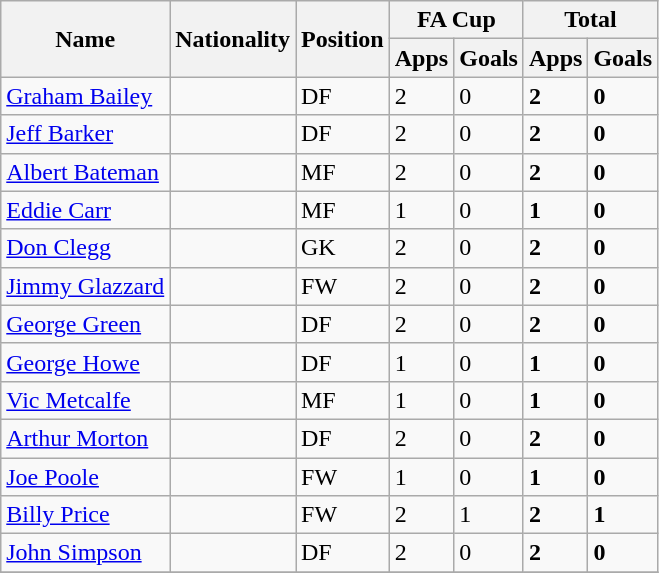<table class="wikitable sortable">
<tr>
<th scope=col rowspan=2>Name</th>
<th scope=col rowspan=2>Nationality</th>
<th scope=col rowspan=2>Position</th>
<th colspan=2>FA Cup</th>
<th colspan=2>Total</th>
</tr>
<tr>
<th>Apps</th>
<th>Goals</th>
<th>Apps</th>
<th>Goals</th>
</tr>
<tr>
<td><a href='#'>Graham Bailey</a></td>
<td></td>
<td>DF</td>
<td>2</td>
<td>0</td>
<td><strong>2</strong></td>
<td><strong>0</strong></td>
</tr>
<tr>
<td><a href='#'>Jeff Barker</a></td>
<td></td>
<td>DF</td>
<td>2</td>
<td>0</td>
<td><strong>2</strong></td>
<td><strong>0</strong></td>
</tr>
<tr>
<td><a href='#'>Albert Bateman</a></td>
<td></td>
<td>MF</td>
<td>2</td>
<td>0</td>
<td><strong>2</strong></td>
<td><strong>0</strong></td>
</tr>
<tr>
<td><a href='#'>Eddie Carr</a></td>
<td></td>
<td>MF</td>
<td>1</td>
<td>0</td>
<td><strong>1</strong></td>
<td><strong>0</strong></td>
</tr>
<tr>
<td><a href='#'>Don Clegg</a></td>
<td></td>
<td>GK</td>
<td>2</td>
<td>0</td>
<td><strong>2</strong></td>
<td><strong>0</strong></td>
</tr>
<tr>
<td><a href='#'>Jimmy Glazzard</a></td>
<td></td>
<td>FW</td>
<td>2</td>
<td>0</td>
<td><strong>2</strong></td>
<td><strong>0</strong></td>
</tr>
<tr>
<td><a href='#'>George Green</a></td>
<td></td>
<td>DF</td>
<td>2</td>
<td>0</td>
<td><strong>2</strong></td>
<td><strong>0</strong></td>
</tr>
<tr>
<td><a href='#'>George Howe</a></td>
<td></td>
<td>DF</td>
<td>1</td>
<td>0</td>
<td><strong>1</strong></td>
<td><strong>0</strong></td>
</tr>
<tr>
<td><a href='#'>Vic Metcalfe</a></td>
<td></td>
<td>MF</td>
<td>1</td>
<td>0</td>
<td><strong>1</strong></td>
<td><strong>0</strong></td>
</tr>
<tr>
<td><a href='#'>Arthur Morton</a></td>
<td></td>
<td>DF</td>
<td>2</td>
<td>0</td>
<td><strong>2</strong></td>
<td><strong>0</strong></td>
</tr>
<tr>
<td><a href='#'>Joe Poole</a></td>
<td></td>
<td>FW</td>
<td>1</td>
<td>0</td>
<td><strong>1</strong></td>
<td><strong>0</strong></td>
</tr>
<tr>
<td><a href='#'>Billy Price</a></td>
<td></td>
<td>FW</td>
<td>2</td>
<td>1</td>
<td><strong>2</strong></td>
<td><strong>1</strong></td>
</tr>
<tr>
<td><a href='#'>John Simpson</a></td>
<td></td>
<td>DF</td>
<td>2</td>
<td>0</td>
<td><strong>2</strong></td>
<td><strong>0</strong></td>
</tr>
<tr>
</tr>
</table>
